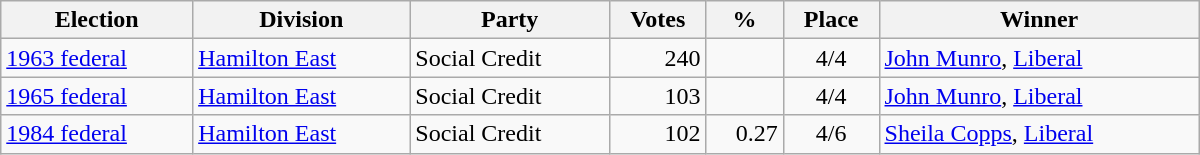<table class="wikitable" width="800">
<tr>
<th align="left">Election</th>
<th align="left">Division</th>
<th align="left">Party</th>
<th align="right">Votes</th>
<th align="right">%</th>
<th align="center">Place</th>
<th align="center">Winner</th>
</tr>
<tr>
<td align="left"><a href='#'>1963 federal</a></td>
<td align="left"><a href='#'>Hamilton East</a></td>
<td align="left">Social Credit</td>
<td align="right">240</td>
<td align="right"></td>
<td align="center">4/4</td>
<td align="left"><a href='#'>John Munro</a>, <a href='#'>Liberal</a></td>
</tr>
<tr>
<td align="left"><a href='#'>1965 federal</a></td>
<td align="left"><a href='#'>Hamilton East</a></td>
<td align="left">Social Credit</td>
<td align="right">103</td>
<td align="right"></td>
<td align="center">4/4</td>
<td align="left"><a href='#'>John Munro</a>, <a href='#'>Liberal</a></td>
</tr>
<tr>
<td align="left"><a href='#'>1984 federal</a></td>
<td align="left"><a href='#'>Hamilton East</a></td>
<td align="left">Social Credit</td>
<td align="right">102</td>
<td align="right">0.27</td>
<td align="center">4/6</td>
<td align="left"><a href='#'>Sheila Copps</a>, <a href='#'>Liberal</a></td>
</tr>
</table>
